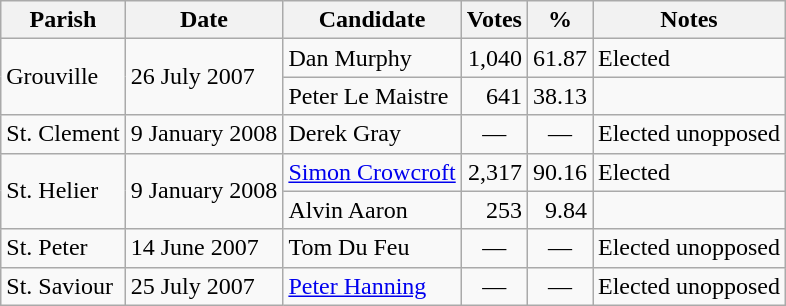<table class=wikitable style=text-align:right>
<tr>
<th>Parish</th>
<th>Date</th>
<th>Candidate</th>
<th>Votes</th>
<th>%</th>
<th>Notes</th>
</tr>
<tr>
<td align=left rowspan=2>Grouville</td>
<td align=left rowspan=2>26 July 2007</td>
<td align=left>Dan Murphy</td>
<td>1,040</td>
<td>61.87</td>
<td align=left>Elected</td>
</tr>
<tr>
<td align=left>Peter Le Maistre</td>
<td>641</td>
<td>38.13</td>
</tr>
<tr>
<td align=left>St. Clement</td>
<td align=left>9 January 2008</td>
<td align=left>Derek Gray</td>
<td align=center>—</td>
<td align=center>—</td>
<td align=left>Elected unopposed</td>
</tr>
<tr>
<td align=left rowspan=2>St. Helier</td>
<td align=left rowspan=2>9 January 2008</td>
<td align=left><a href='#'>Simon Crowcroft</a></td>
<td>2,317</td>
<td>90.16</td>
<td align=left>Elected</td>
</tr>
<tr>
<td align=left>Alvin Aaron</td>
<td>253</td>
<td>9.84</td>
</tr>
<tr>
<td align=left>St. Peter</td>
<td align=left>14 June 2007</td>
<td align=left>Tom Du Feu</td>
<td align=center>—</td>
<td align=center>—</td>
<td align=left>Elected unopposed</td>
</tr>
<tr>
<td align=left>St. Saviour</td>
<td align=left>25 July 2007</td>
<td align=left><a href='#'>Peter Hanning</a></td>
<td align=center>—</td>
<td align=center>—</td>
<td align=left>Elected unopposed</td>
</tr>
</table>
